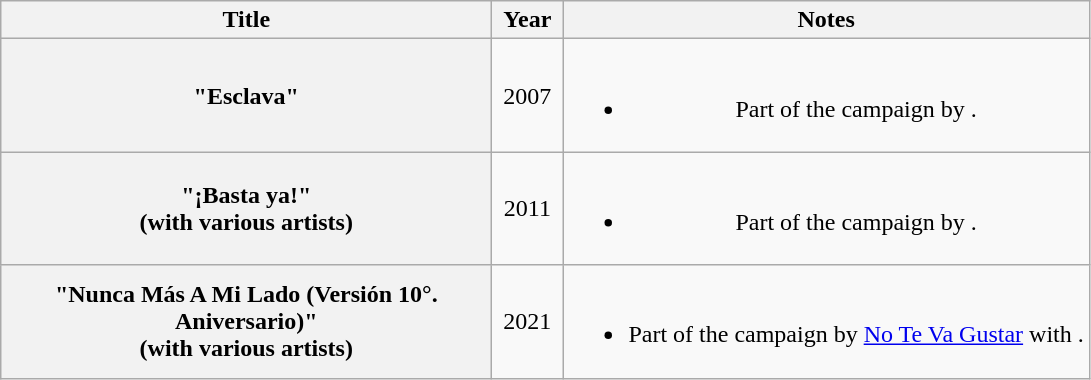<table class="wikitable plainrowheaders" style="text-align:center;" border="1">
<tr>
<th scope="col" rowspan="row" style="width:20em;">Title</th>
<th scope="col" rowspan="row" style="width:2.5em;">Year</th>
<th scope="col" rowspan="row">Notes</th>
</tr>
<tr>
<th scope="row">"Esclava"</th>
<td>2007</td>
<td><br><ul><li>Part of the  campaign by  .</li></ul></td>
</tr>
<tr>
<th scope="row">"¡Basta ya!"<br><span>(with various artists)</span></th>
<td>2011</td>
<td><br><ul><li>Part of the  campaign by .</li></ul></td>
</tr>
<tr>
<th scope="row">"Nunca Más A Mi Lado (Versión 10°. Aniversario)"<br><span>(with various artists)</span></th>
<td>2021</td>
<td><br><ul><li>Part of the  campaign by <a href='#'>No Te Va Gustar</a> with .</li></ul></td>
</tr>
</table>
